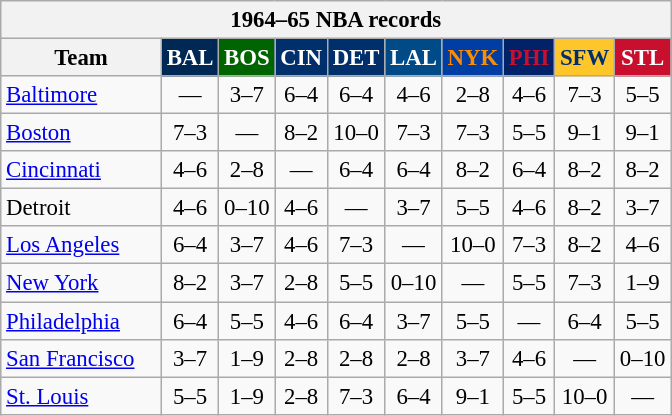<table class="wikitable" style="font-size:95%; text-align:center;">
<tr>
<th colspan=10>1964–65 NBA records</th>
</tr>
<tr>
<th width=100>Team</th>
<th style="background:#002854;color:#FFFFFF;width=35">BAL</th>
<th style="background:#006400;color:#FFFFFF;width=35">BOS</th>
<th style="background:#012F6B;color:#FFFFFF;width=35">CIN</th>
<th style="background:#012F6B;color:#FFFFFF;width=35">DET</th>
<th style="background:#004B87;color:#FFFFFF;width=35">LAL</th>
<th style="background:#003EA4;color:#FF8C00;width=35">NYK</th>
<th style="background:#012268;color:#C90F2E;width=35">PHI</th>
<th style="background:#FFC62C;color:#012F6B;width=35">SFW</th>
<th style="background:#C90F2E;color:#FFFFFF;width=35">STL</th>
</tr>
<tr>
<td style="text-align:left;"><a href='#'>Baltimore</a></td>
<td>—</td>
<td>3–7</td>
<td>6–4</td>
<td>6–4</td>
<td>4–6</td>
<td>2–8</td>
<td>4–6</td>
<td>7–3</td>
<td>5–5</td>
</tr>
<tr>
<td style="text-align:left;"><a href='#'>Boston</a></td>
<td>7–3</td>
<td>—</td>
<td>8–2</td>
<td>10–0</td>
<td>7–3</td>
<td>7–3</td>
<td>5–5</td>
<td>9–1</td>
<td>9–1</td>
</tr>
<tr>
<td style="text-align:left;"><a href='#'>Cincinnati</a></td>
<td>4–6</td>
<td>2–8</td>
<td>—</td>
<td>6–4</td>
<td>6–4</td>
<td>8–2</td>
<td>6–4</td>
<td>8–2</td>
<td>8–2</td>
</tr>
<tr>
<td style="text-align:left;">Detroit</td>
<td>4–6</td>
<td>0–10</td>
<td>4–6</td>
<td>—</td>
<td>3–7</td>
<td>5–5</td>
<td>4–6</td>
<td>8–2</td>
<td>3–7</td>
</tr>
<tr>
<td style="text-align:left;"><a href='#'>Los Angeles</a></td>
<td>6–4</td>
<td>3–7</td>
<td>4–6</td>
<td>7–3</td>
<td>—</td>
<td>10–0</td>
<td>7–3</td>
<td>8–2</td>
<td>4–6</td>
</tr>
<tr>
<td style="text-align:left;"><a href='#'>New York</a></td>
<td>8–2</td>
<td>3–7</td>
<td>2–8</td>
<td>5–5</td>
<td>0–10</td>
<td>—</td>
<td>5–5</td>
<td>7–3</td>
<td>1–9</td>
</tr>
<tr>
<td style="text-align:left;"><a href='#'>Philadelphia</a></td>
<td>6–4</td>
<td>5–5</td>
<td>4–6</td>
<td>6–4</td>
<td>3–7</td>
<td>5–5</td>
<td>—</td>
<td>6–4</td>
<td>5–5</td>
</tr>
<tr>
<td style="text-align:left;"><a href='#'>San Francisco</a></td>
<td>3–7</td>
<td>1–9</td>
<td>2–8</td>
<td>2–8</td>
<td>2–8</td>
<td>3–7</td>
<td>4–6</td>
<td>—</td>
<td>0–10</td>
</tr>
<tr>
<td style="text-align:left;"><a href='#'>St. Louis</a></td>
<td>5–5</td>
<td>1–9</td>
<td>2–8</td>
<td>7–3</td>
<td>6–4</td>
<td>9–1</td>
<td>5–5</td>
<td>10–0</td>
<td>—</td>
</tr>
</table>
